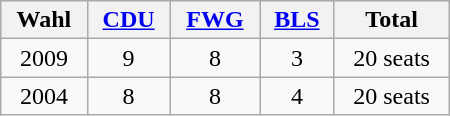<table class="wikitable" width="300">
<tr bgcolor="#eeeeee" align="center">
<th>Wahl</th>
<th><a href='#'>CDU</a></th>
<th><a href='#'>FWG</a></th>
<th><a href='#'>BLS</a></th>
<th>Total</th>
</tr>
<tr align="center">
<td>2009</td>
<td>9</td>
<td>8</td>
<td>3</td>
<td>20 seats</td>
</tr>
<tr align="center">
<td>2004</td>
<td>8</td>
<td>8</td>
<td>4</td>
<td>20 seats</td>
</tr>
</table>
